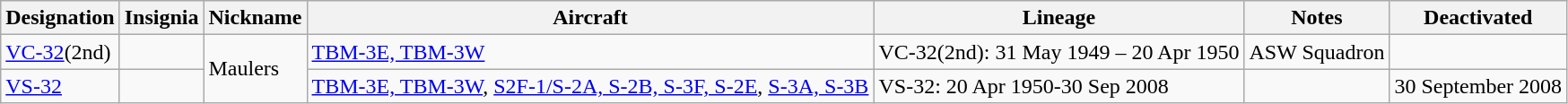<table class="wikitable">
<tr>
<th>Designation</th>
<th>Insignia</th>
<th>Nickname</th>
<th>Aircraft</th>
<th>Lineage</th>
<th>Notes</th>
<th>Deactivated</th>
</tr>
<tr>
<td><a href='#'>VC-32</a>(2nd)</td>
<td></td>
<td Rowspan="2">Maulers</td>
<td><a href='#'>TBM-3E, TBM-3W</a></td>
<td style="white-space: nowrap;">VC-32(2nd): 31 May 1949 – 20 Apr 1950</td>
<td>ASW Squadron</td>
</tr>
<tr>
<td><a href='#'>VS-32</a></td>
<td></td>
<td><a href='#'>TBM-3E, TBM-3W</a>, <a href='#'>S2F-1/S-2A, S-2B, S-3F, S-2E</a>, <a href='#'>S-3A, S-3B</a></td>
<td>VS-32: 20 Apr 1950-30 Sep 2008</td>
<td></td>
<td>30 September 2008</td>
</tr>
</table>
